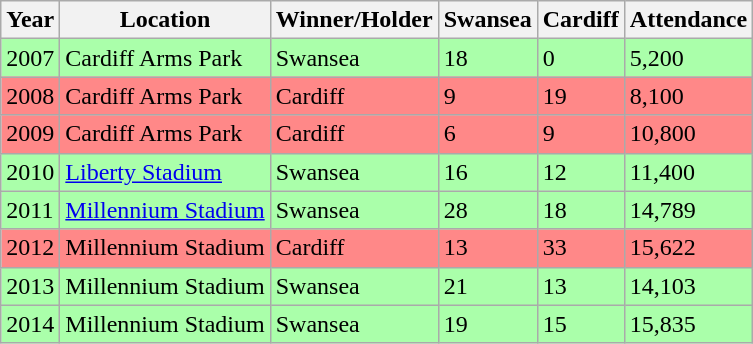<table class="wikitable sortable">
<tr>
<th>Year</th>
<th>Location</th>
<th>Winner/Holder</th>
<th>Swansea</th>
<th>Cardiff</th>
<th>Attendance</th>
</tr>
<tr style="background: #AFA">
<td>2007</td>
<td>Cardiff Arms Park</td>
<td>Swansea</td>
<td>18</td>
<td>0</td>
<td>5,200</td>
</tr>
<tr style="background: #F88">
<td>2008</td>
<td>Cardiff Arms Park</td>
<td>Cardiff</td>
<td>9</td>
<td>19</td>
<td>8,100</td>
</tr>
<tr style="background: #F88">
<td>2009</td>
<td>Cardiff Arms Park</td>
<td>Cardiff</td>
<td>6</td>
<td>9</td>
<td>10,800</td>
</tr>
<tr style="background: #AFA">
<td>2010</td>
<td><a href='#'>Liberty Stadium</a></td>
<td>Swansea</td>
<td>16</td>
<td>12</td>
<td>11,400</td>
</tr>
<tr style="background: #AFA">
<td>2011</td>
<td><a href='#'>Millennium Stadium</a></td>
<td>Swansea</td>
<td>28</td>
<td>18</td>
<td>14,789</td>
</tr>
<tr style="background: #F88">
<td>2012</td>
<td>Millennium Stadium</td>
<td>Cardiff</td>
<td>13</td>
<td>33</td>
<td>15,622</td>
</tr>
<tr style="background: #AFA">
<td>2013</td>
<td>Millennium Stadium</td>
<td>Swansea</td>
<td>21</td>
<td>13</td>
<td>14,103</td>
</tr>
<tr style="background: #AFA">
<td>2014</td>
<td>Millennium Stadium</td>
<td>Swansea</td>
<td>19</td>
<td>15</td>
<td>15,835</td>
</tr>
</table>
